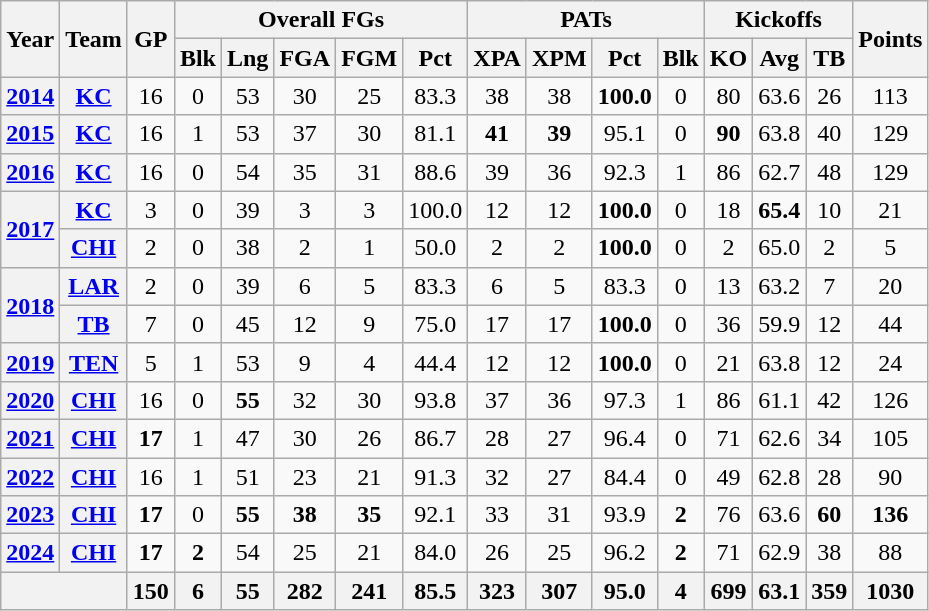<table class=wikitable style="text-align:center;">
<tr>
<th rowspan="2">Year</th>
<th rowspan="2">Team</th>
<th rowspan="2">GP</th>
<th colspan="5">Overall FGs</th>
<th colspan="4">PATs</th>
<th colspan="3">Kickoffs</th>
<th rowspan="2">Points</th>
</tr>
<tr>
<th>Blk</th>
<th>Lng</th>
<th>FGA</th>
<th>FGM</th>
<th>Pct</th>
<th>XPA</th>
<th>XPM</th>
<th>Pct</th>
<th>Blk</th>
<th>KO</th>
<th>Avg</th>
<th>TB</th>
</tr>
<tr>
<th><a href='#'>2014</a></th>
<th><a href='#'>KC</a></th>
<td>16</td>
<td>0</td>
<td>53</td>
<td>30</td>
<td>25</td>
<td>83.3</td>
<td>38</td>
<td>38</td>
<td><strong>100.0</strong></td>
<td>0</td>
<td>80</td>
<td>63.6</td>
<td>26</td>
<td>113</td>
</tr>
<tr>
<th><a href='#'>2015</a></th>
<th><a href='#'>KC</a></th>
<td>16</td>
<td>1</td>
<td>53</td>
<td>37</td>
<td>30</td>
<td>81.1</td>
<td><strong>41</strong></td>
<td><strong>39</strong></td>
<td>95.1</td>
<td>0</td>
<td><strong>90</strong></td>
<td>63.8</td>
<td>40</td>
<td>129</td>
</tr>
<tr>
<th><a href='#'>2016</a></th>
<th><a href='#'>KC</a></th>
<td>16</td>
<td>0</td>
<td>54</td>
<td>35</td>
<td>31</td>
<td>88.6</td>
<td>39</td>
<td>36</td>
<td>92.3</td>
<td>1</td>
<td>86</td>
<td>62.7</td>
<td>48</td>
<td>129</td>
</tr>
<tr>
<th rowspan="2"><a href='#'>2017</a></th>
<th><a href='#'>KC</a></th>
<td>3</td>
<td>0</td>
<td>39</td>
<td>3</td>
<td>3</td>
<td>100.0</td>
<td>12</td>
<td>12</td>
<td><strong>100.0</strong></td>
<td>0</td>
<td>18</td>
<td><strong>65.4</strong></td>
<td>10</td>
<td>21</td>
</tr>
<tr>
<th><a href='#'>CHI</a></th>
<td>2</td>
<td>0</td>
<td>38</td>
<td>2</td>
<td>1</td>
<td>50.0</td>
<td>2</td>
<td>2</td>
<td><strong>100.0</strong></td>
<td>0</td>
<td>2</td>
<td>65.0</td>
<td>2</td>
<td>5</td>
</tr>
<tr>
<th rowspan="2"><a href='#'>2018</a></th>
<th><a href='#'>LAR</a></th>
<td>2</td>
<td>0</td>
<td>39</td>
<td>6</td>
<td>5</td>
<td>83.3</td>
<td>6</td>
<td>5</td>
<td>83.3</td>
<td>0</td>
<td>13</td>
<td>63.2</td>
<td>7</td>
<td>20</td>
</tr>
<tr>
<th><a href='#'>TB</a></th>
<td>7</td>
<td>0</td>
<td>45</td>
<td>12</td>
<td>9</td>
<td>75.0</td>
<td>17</td>
<td>17</td>
<td><strong>100.0</strong></td>
<td>0</td>
<td>36</td>
<td>59.9</td>
<td>12</td>
<td>44</td>
</tr>
<tr>
<th><a href='#'>2019</a></th>
<th><a href='#'>TEN</a></th>
<td>5</td>
<td>1</td>
<td>53</td>
<td>9</td>
<td>4</td>
<td>44.4</td>
<td>12</td>
<td>12</td>
<td><strong>100.0</strong></td>
<td>0</td>
<td>21</td>
<td>63.8</td>
<td>12</td>
<td>24</td>
</tr>
<tr>
<th><a href='#'>2020</a></th>
<th><a href='#'>CHI</a></th>
<td>16</td>
<td>0</td>
<td><strong>55</strong></td>
<td>32</td>
<td>30</td>
<td>93.8</td>
<td>37</td>
<td>36</td>
<td>97.3</td>
<td>1</td>
<td>86</td>
<td>61.1</td>
<td>42</td>
<td>126</td>
</tr>
<tr>
<th><a href='#'>2021</a></th>
<th><a href='#'>CHI</a></th>
<td><strong>17</strong></td>
<td>1</td>
<td>47</td>
<td>30</td>
<td>26</td>
<td>86.7</td>
<td>28</td>
<td>27</td>
<td>96.4</td>
<td>0</td>
<td>71</td>
<td>62.6</td>
<td>34</td>
<td>105</td>
</tr>
<tr>
<th><a href='#'>2022</a></th>
<th><a href='#'>CHI</a></th>
<td>16</td>
<td>1</td>
<td>51</td>
<td>23</td>
<td>21</td>
<td>91.3</td>
<td>32</td>
<td>27</td>
<td>84.4</td>
<td>0</td>
<td>49</td>
<td>62.8</td>
<td>28</td>
<td>90</td>
</tr>
<tr>
<th><a href='#'>2023</a></th>
<th><a href='#'>CHI</a></th>
<td><strong>17</strong></td>
<td>0</td>
<td><strong>55</strong></td>
<td><strong>38</strong></td>
<td><strong>35</strong></td>
<td>92.1</td>
<td>33</td>
<td>31</td>
<td>93.9</td>
<td><strong>2</strong></td>
<td>76</td>
<td>63.6</td>
<td><strong>60</strong></td>
<td><strong>136</strong></td>
</tr>
<tr>
<th><a href='#'>2024</a></th>
<th><a href='#'>CHI</a></th>
<td><strong>17</strong></td>
<td><strong>2</strong></td>
<td>54</td>
<td>25</td>
<td>21</td>
<td>84.0</td>
<td>26</td>
<td>25</td>
<td>96.2</td>
<td><strong>2</strong></td>
<td>71</td>
<td>62.9</td>
<td>38</td>
<td>88</td>
</tr>
<tr>
<th colspan="2"></th>
<th>150</th>
<th>6</th>
<th>55</th>
<th>282</th>
<th>241</th>
<th>85.5</th>
<th>323</th>
<th>307</th>
<th>95.0</th>
<th>4</th>
<th>699</th>
<th>63.1</th>
<th>359</th>
<th>1030</th>
</tr>
</table>
